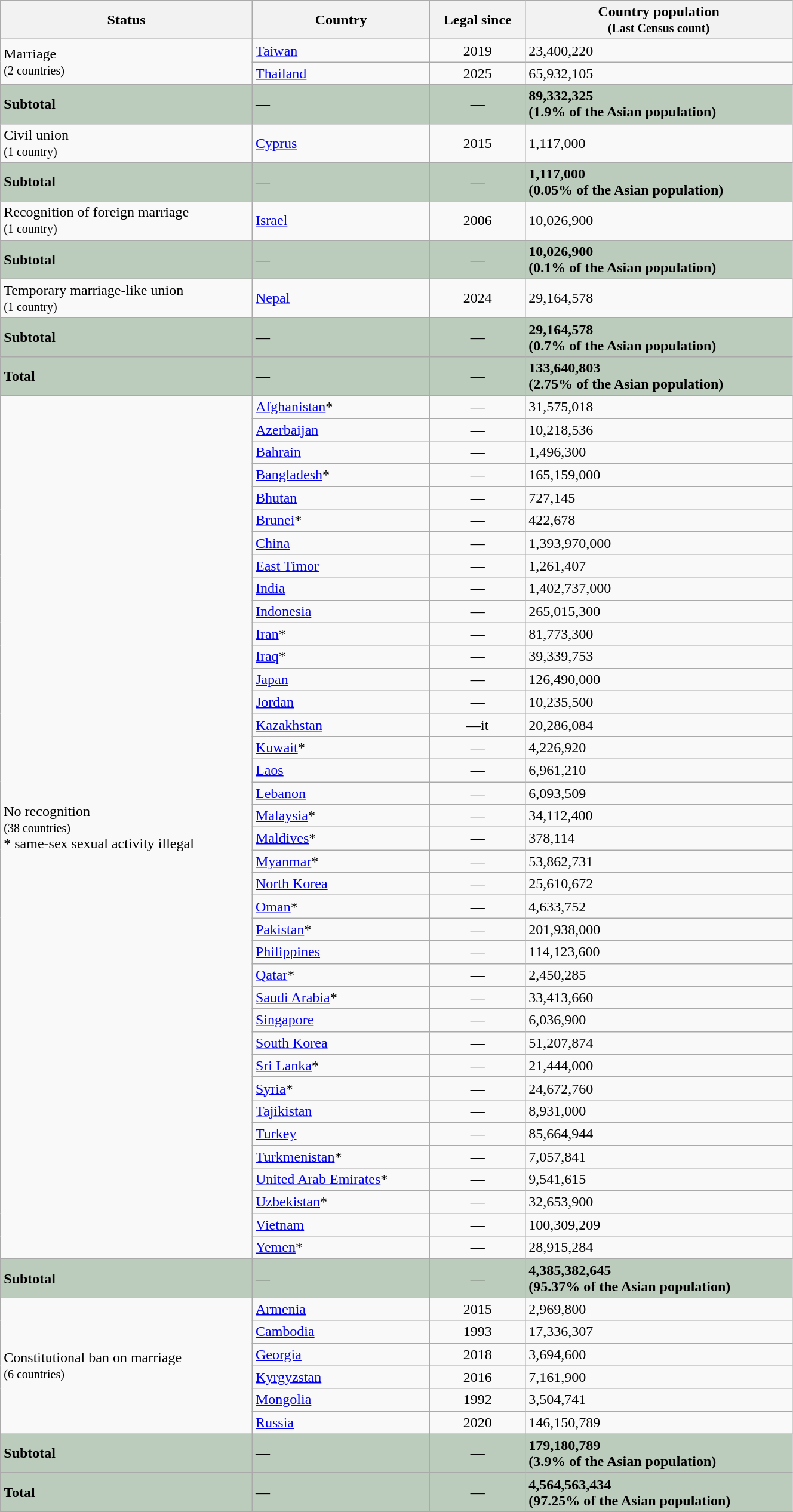<table class="wikitable" style="width:70%">
<tr>
<th>Status</th>
<th>Country</th>
<th>Legal since</th>
<th>Country population<br><small>(Last Census count)</small></th>
</tr>
<tr>
<td rowspan="2">Marriage <br><small>(2 countries)</small></td>
<td> <a href='#'>Taiwan</a></td>
<td align="center">2019</td>
<td>23,400,220</td>
</tr>
<tr>
<td> <a href='#'>Thailand</a></td>
<td align="center">2025</td>
<td>65,932,105</td>
</tr>
<tr>
</tr>
<tr class="sortbottom" style="background:#bcccbc;">
<td><strong>Subtotal</strong></td>
<td>—</td>
<td align=center>—</td>
<td><strong>89,332,325<br>(1.9% of the Asian population)</strong></td>
</tr>
<tr>
<td rowspan=1>Civil union <br><small>(1 country)</small></td>
<td> <a href='#'>Cyprus</a></td>
<td align=center>2015</td>
<td>1,117,000</td>
</tr>
<tr class="sortbottom" style="background:#bcccbc;">
<td><strong>Subtotal</strong></td>
<td>—</td>
<td align=center>—</td>
<td><strong>1,117,000<br>(0.05% of the Asian population)</strong></td>
</tr>
<tr>
<td rowspan="1">Recognition of foreign marriage<br><small>(1 country)</small> <small><br></small></td>
<td> <a href='#'>Israel</a></td>
<td align=center>2006</td>
<td>10,026,900</td>
</tr>
<tr>
</tr>
<tr class="sortbottom" style="background:#bcccbc;">
<td><strong>Subtotal</strong></td>
<td>—</td>
<td align=center>—</td>
<td><strong>10,026,900<br>(0.1% of the Asian population)</strong></td>
</tr>
<tr>
<td rowspan="1">Temporary marriage-like union<br><small>(1 country)</small> <small><br></small></td>
<td> <a href='#'>Nepal</a></td>
<td align="center">2024</td>
<td>29,164,578</td>
</tr>
<tr>
</tr>
<tr class="sortbottom" style="background:#bcccbc;">
<td><strong>Subtotal</strong></td>
<td>—</td>
<td align=center>—</td>
<td><strong>29,164,578<br>(0.7% of the Asian population)</strong></td>
</tr>
<tr class="sortbottom" style="background:#bcccbc;">
<td><strong>Total</strong></td>
<td>—</td>
<td align=center>—</td>
<td><strong>133,640,803<br>(2.75% of the Asian population)</strong></td>
</tr>
<tr>
<td rowspan="38">No recognition <br><small>(38 countries)</small><br>* same-sex sexual activity illegal</td>
<td> <a href='#'>Afghanistan</a>*</td>
<td align="center">—</td>
<td>31,575,018</td>
</tr>
<tr>
<td> <a href='#'>Azerbaijan</a></td>
<td align=center>—</td>
<td>10,218,536</td>
</tr>
<tr>
<td> <a href='#'>Bahrain</a></td>
<td align=center>—</td>
<td>1,496,300</td>
</tr>
<tr>
<td> <a href='#'>Bangladesh</a>*</td>
<td align=center>—</td>
<td>165,159,000</td>
</tr>
<tr>
<td> <a href='#'>Bhutan</a></td>
<td align=center>—</td>
<td>727,145</td>
</tr>
<tr>
<td> <a href='#'>Brunei</a>*</td>
<td align=center>—</td>
<td>422,678</td>
</tr>
<tr>
<td> <a href='#'>China</a></td>
<td align=center>—</td>
<td>1,393,970,000</td>
</tr>
<tr>
<td> <a href='#'>East Timor</a></td>
<td align=center>—</td>
<td>1,261,407</td>
</tr>
<tr>
<td> <a href='#'>India</a></td>
<td align=center>—</td>
<td>1,402,737,000</td>
</tr>
<tr>
<td> <a href='#'>Indonesia</a></td>
<td align=center>—</td>
<td>265,015,300</td>
</tr>
<tr>
<td> <a href='#'>Iran</a>*</td>
<td align=center>—</td>
<td>81,773,300</td>
</tr>
<tr>
<td> <a href='#'>Iraq</a>*</td>
<td align=center>—</td>
<td>39,339,753</td>
</tr>
<tr>
<td> <a href='#'>Japan</a></td>
<td align=center>—</td>
<td>126,490,000</td>
</tr>
<tr>
<td> <a href='#'>Jordan</a></td>
<td align=center>—</td>
<td>10,235,500</td>
</tr>
<tr>
<td> <a href='#'>Kazakhstan</a></td>
<td align=center>—it</td>
<td>20,286,084</td>
</tr>
<tr>
<td> <a href='#'>Kuwait</a>*</td>
<td align=center>—</td>
<td>4,226,920</td>
</tr>
<tr>
<td> <a href='#'>Laos</a></td>
<td align=center>—</td>
<td>6,961,210</td>
</tr>
<tr>
<td> <a href='#'>Lebanon</a></td>
<td align=center>—</td>
<td>6,093,509</td>
</tr>
<tr>
<td> <a href='#'>Malaysia</a>*</td>
<td align=center>—</td>
<td>34,112,400</td>
</tr>
<tr>
<td> <a href='#'>Maldives</a>*</td>
<td align=center>—</td>
<td>378,114</td>
</tr>
<tr>
<td> <a href='#'>Myanmar</a>*</td>
<td align=center>—</td>
<td>53,862,731</td>
</tr>
<tr>
<td> <a href='#'>North Korea</a></td>
<td align=center>—</td>
<td>25,610,672</td>
</tr>
<tr>
<td> <a href='#'>Oman</a>*</td>
<td align=center>—</td>
<td>4,633,752</td>
</tr>
<tr>
<td> <a href='#'>Pakistan</a>*</td>
<td align=center>—</td>
<td>201,938,000</td>
</tr>
<tr>
<td> <a href='#'>Philippines</a></td>
<td align=center>—</td>
<td>114,123,600</td>
</tr>
<tr>
<td> <a href='#'>Qatar</a>*</td>
<td align=center>—</td>
<td>2,450,285</td>
</tr>
<tr>
<td> <a href='#'>Saudi Arabia</a>*</td>
<td align=center>—</td>
<td>33,413,660</td>
</tr>
<tr>
<td> <a href='#'>Singapore</a></td>
<td align=center>—</td>
<td>6,036,900</td>
</tr>
<tr>
<td> <a href='#'>South Korea</a></td>
<td align=center>—</td>
<td>51,207,874</td>
</tr>
<tr>
<td> <a href='#'>Sri Lanka</a>*</td>
<td align=center>—</td>
<td>21,444,000</td>
</tr>
<tr>
<td> <a href='#'>Syria</a>*</td>
<td align=center>—</td>
<td>24,672,760</td>
</tr>
<tr>
<td> <a href='#'>Tajikistan</a></td>
<td align=center>—</td>
<td>8,931,000</td>
</tr>
<tr>
<td> <a href='#'>Turkey</a></td>
<td align=center>—</td>
<td>85,664,944</td>
</tr>
<tr>
<td> <a href='#'>Turkmenistan</a>*</td>
<td align=center>—</td>
<td>7,057,841</td>
</tr>
<tr>
<td> <a href='#'>United Arab Emirates</a>*</td>
<td align=center>—</td>
<td>9,541,615</td>
</tr>
<tr>
<td> <a href='#'>Uzbekistan</a>*</td>
<td align=center>—</td>
<td>32,653,900</td>
</tr>
<tr>
<td> <a href='#'>Vietnam</a></td>
<td align=center>—</td>
<td>100,309,209</td>
</tr>
<tr>
<td> <a href='#'>Yemen</a>*</td>
<td align=center>—</td>
<td>28,915,284</td>
</tr>
<tr class="sortbottom" style="background:#bcccbc;">
<td><strong>Subtotal</strong></td>
<td>—</td>
<td align=center>—</td>
<td><strong>4,385,382,645<br>(95.37% of the Asian population)</strong></td>
</tr>
<tr>
<td rowspan="6">Constitutional ban on marriage <br><small>(6 countries)</small><br></td>
<td> <a href='#'>Armenia</a></td>
<td align=center>2015</td>
<td>2,969,800</td>
</tr>
<tr>
<td> <a href='#'>Cambodia</a></td>
<td align=center>1993</td>
<td>17,336,307</td>
</tr>
<tr>
<td> <a href='#'>Georgia</a></td>
<td align="center">2018</td>
<td>3,694,600</td>
</tr>
<tr>
<td> <a href='#'>Kyrgyzstan</a></td>
<td align=center>2016</td>
<td>7,161,900</td>
</tr>
<tr>
<td> <a href='#'>Mongolia</a></td>
<td align=center>1992</td>
<td>3,504,741</td>
</tr>
<tr>
<td> <a href='#'>Russia</a></td>
<td align=center>2020</td>
<td>146,150,789</td>
</tr>
<tr class="sortbottom" style="background:#bcccbc;">
<td><strong>Subtotal</strong></td>
<td>—</td>
<td align=center>—</td>
<td><strong>179,180,789<br>(3.9% of the Asian population)</strong></td>
</tr>
<tr class="sortbottom" style="background:#bcccbc;">
<td><strong>Total</strong></td>
<td>—</td>
<td align=center>—</td>
<td><strong>4,564,563,434<br>(97.25% of the Asian population)</strong></td>
</tr>
<tr>
</tr>
</table>
